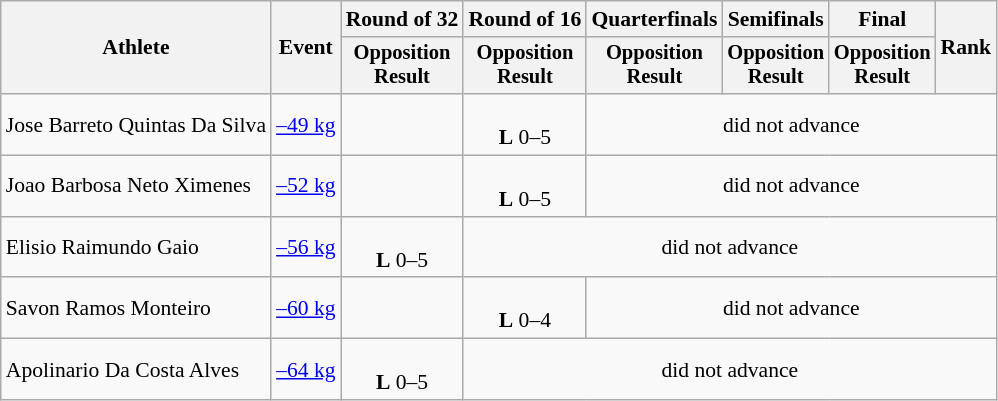<table class=wikitable style=font-size:90%;text-align:center>
<tr>
<th rowspan="2">Athlete</th>
<th rowspan="2">Event</th>
<th>Round of 32</th>
<th>Round of 16</th>
<th>Quarterfinals</th>
<th>Semifinals</th>
<th>Final</th>
<th rowspan=2>Rank</th>
</tr>
<tr style="font-size:95%">
<th>Opposition<br>Result</th>
<th>Opposition<br>Result</th>
<th>Opposition<br>Result</th>
<th>Opposition<br>Result</th>
<th>Opposition<br>Result</th>
</tr>
<tr>
<td align=left>Jose Barreto Quintas Da Silva</td>
<td align=left><a href='#'>–49 kg</a></td>
<td></td>
<td><br><strong>L</strong> 0–5</td>
<td colspan=4>did not advance</td>
</tr>
<tr>
<td align=left>Joao Barbosa Neto Ximenes</td>
<td align=left><a href='#'>–52 kg</a></td>
<td></td>
<td><br><strong>L</strong> 0–5</td>
<td colspan=4>did not advance</td>
</tr>
<tr>
<td align=left>Elisio Raimundo Gaio</td>
<td align=left><a href='#'>–56 kg</a></td>
<td><br><strong>L</strong> 0–5</td>
<td colspan=5>did not advance</td>
</tr>
<tr>
<td align=left>Savon Ramos Monteiro</td>
<td align=left><a href='#'>–60 kg</a></td>
<td></td>
<td><br><strong>L</strong> 0–4</td>
<td colspan=4>did not advance</td>
</tr>
<tr>
<td align=left>Apolinario Da Costa Alves</td>
<td align=left><a href='#'>–64 kg</a></td>
<td><br><strong>L</strong> 0–5</td>
<td colspan=5>did not advance</td>
</tr>
</table>
